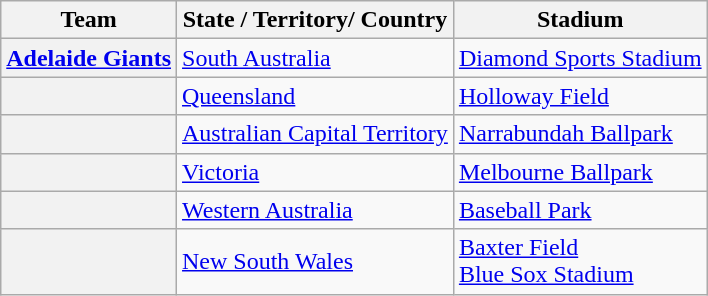<table class="wikitable sortable plainrowheaders" style="font-size:100%;">
<tr>
<th scope="col">Team</th>
<th scope="col">State / Territory/ Country</th>
<th scope="col">Stadium</th>
</tr>
<tr>
<th scope="row"><a href='#'>Adelaide Giants</a></th>
<td><a href='#'>South Australia</a></td>
<td><a href='#'>Diamond Sports Stadium</a></td>
</tr>
<tr>
<th scope="row"></th>
<td><a href='#'>Queensland</a></td>
<td><a href='#'>Holloway Field</a></td>
</tr>
<tr>
<th scope="row"></th>
<td><a href='#'>Australian Capital Territory</a></td>
<td><a href='#'>Narrabundah Ballpark</a></td>
</tr>
<tr>
<th scope="row"></th>
<td><a href='#'>Victoria</a></td>
<td><a href='#'>Melbourne Ballpark</a></td>
</tr>
<tr>
<th scope="row"></th>
<td><a href='#'>Western Australia</a></td>
<td><a href='#'>Baseball Park</a></td>
</tr>
<tr>
<th scope="row"></th>
<td><a href='#'>New South Wales</a></td>
<td><a href='#'>Baxter Field</a><br><a href='#'>Blue Sox Stadium</a></td>
</tr>
</table>
